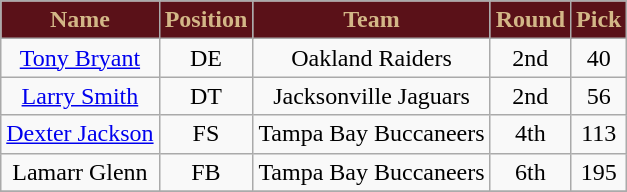<table class="wikitable" style="text-align: center;">
<tr>
<th style="background:#5a1118; color:#d3b787;">Name</th>
<th style="background:#5a1118; color:#d3b787;">Position</th>
<th style="background:#5a1118; color:#d3b787;">Team</th>
<th style="background:#5a1118; color:#d3b787;">Round</th>
<th style="background:#5a1118; color:#d3b787;">Pick</th>
</tr>
<tr>
<td><a href='#'>Tony Bryant</a></td>
<td>DE</td>
<td>Oakland Raiders</td>
<td>2nd</td>
<td>40</td>
</tr>
<tr>
<td><a href='#'>Larry Smith</a></td>
<td>DT</td>
<td>Jacksonville Jaguars</td>
<td>2nd</td>
<td>56</td>
</tr>
<tr>
<td><a href='#'>Dexter Jackson</a></td>
<td>FS</td>
<td>Tampa Bay Buccaneers</td>
<td>4th</td>
<td>113</td>
</tr>
<tr>
<td>Lamarr Glenn</td>
<td>FB</td>
<td>Tampa Bay Buccaneers</td>
<td>6th</td>
<td>195</td>
</tr>
<tr>
</tr>
</table>
